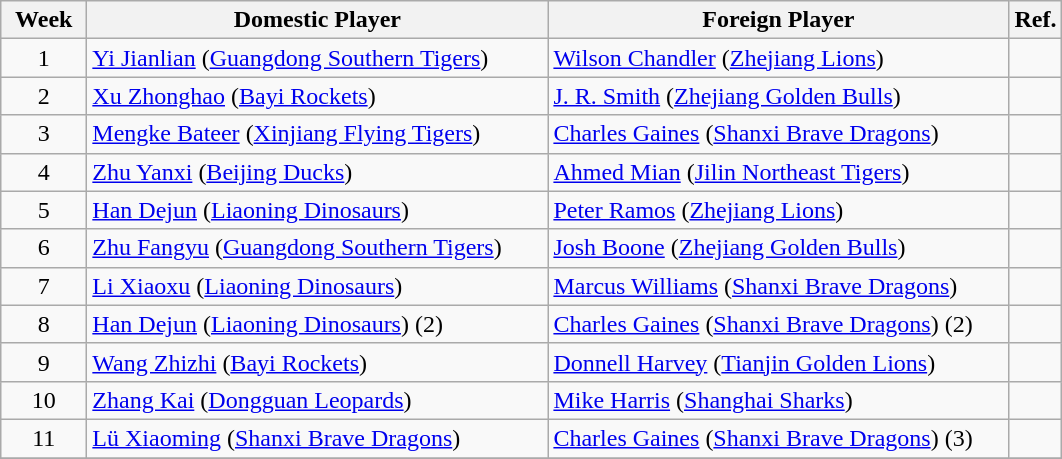<table class="wikitable" style="text-align:left">
<tr>
<th width=50px>Week</th>
<th width=300px>Domestic Player</th>
<th width=300px>Foreign Player</th>
<th class=unsortable>Ref.</th>
</tr>
<tr>
<td align=center>1</td>
<td><a href='#'>Yi Jianlian</a> (<a href='#'>Guangdong Southern Tigers</a>)</td>
<td> <a href='#'>Wilson Chandler</a> (<a href='#'>Zhejiang Lions</a>)</td>
<td align=center></td>
</tr>
<tr>
<td align=center>2</td>
<td><a href='#'>Xu Zhonghao</a> (<a href='#'>Bayi Rockets</a>)</td>
<td> <a href='#'>J. R. Smith</a> (<a href='#'>Zhejiang Golden Bulls</a>)</td>
<td align=center></td>
</tr>
<tr>
<td align=center>3</td>
<td><a href='#'>Mengke Bateer</a> (<a href='#'>Xinjiang Flying Tigers</a>)</td>
<td> <a href='#'>Charles Gaines</a> (<a href='#'>Shanxi Brave Dragons</a>)</td>
<td align=center></td>
</tr>
<tr>
<td align=center>4</td>
<td><a href='#'>Zhu Yanxi</a> (<a href='#'>Beijing Ducks</a>)</td>
<td> <a href='#'>Ahmed Mian</a> (<a href='#'>Jilin Northeast Tigers</a>)</td>
<td align=center></td>
</tr>
<tr>
<td align=center>5</td>
<td><a href='#'>Han Dejun</a> (<a href='#'>Liaoning Dinosaurs</a>)</td>
<td> <a href='#'>Peter Ramos</a> (<a href='#'>Zhejiang Lions</a>)</td>
<td align=center></td>
</tr>
<tr>
<td align=center>6</td>
<td><a href='#'>Zhu Fangyu</a> (<a href='#'>Guangdong Southern Tigers</a>)</td>
<td> <a href='#'>Josh Boone</a> (<a href='#'>Zhejiang Golden Bulls</a>)</td>
<td align=center></td>
</tr>
<tr>
<td align=center>7</td>
<td><a href='#'>Li Xiaoxu</a> (<a href='#'>Liaoning Dinosaurs</a>)</td>
<td> <a href='#'>Marcus Williams</a> (<a href='#'>Shanxi Brave Dragons</a>)</td>
<td align=center></td>
</tr>
<tr>
<td align=center>8</td>
<td><a href='#'>Han Dejun</a> (<a href='#'>Liaoning Dinosaurs</a>) (2)</td>
<td> <a href='#'>Charles Gaines</a> (<a href='#'>Shanxi Brave Dragons</a>) (2)</td>
<td align=center></td>
</tr>
<tr>
<td align=center>9</td>
<td><a href='#'>Wang Zhizhi</a> (<a href='#'>Bayi Rockets</a>)</td>
<td> <a href='#'>Donnell Harvey</a> (<a href='#'>Tianjin Golden Lions</a>)</td>
<td align=center></td>
</tr>
<tr>
<td align=center>10</td>
<td><a href='#'>Zhang Kai</a> (<a href='#'>Dongguan Leopards</a>)</td>
<td> <a href='#'>Mike Harris</a> (<a href='#'>Shanghai Sharks</a>)</td>
<td align=center></td>
</tr>
<tr>
<td align=center>11</td>
<td><a href='#'>Lü Xiaoming</a> (<a href='#'>Shanxi Brave Dragons</a>)</td>
<td> <a href='#'>Charles Gaines</a> (<a href='#'>Shanxi Brave Dragons</a>) (3)</td>
<td align=center></td>
</tr>
<tr>
</tr>
</table>
